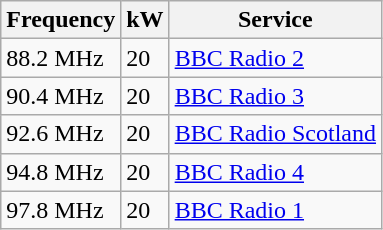<table class="wikitable sortable">
<tr>
<th>Frequency</th>
<th>kW</th>
<th>Service</th>
</tr>
<tr>
<td>88.2 MHz</td>
<td>20</td>
<td><a href='#'>BBC Radio 2</a></td>
</tr>
<tr>
<td>90.4 MHz</td>
<td>20</td>
<td><a href='#'>BBC Radio 3</a></td>
</tr>
<tr>
<td>92.6 MHz</td>
<td>20</td>
<td><a href='#'>BBC Radio Scotland</a></td>
</tr>
<tr>
<td>94.8 MHz</td>
<td>20</td>
<td><a href='#'>BBC Radio 4</a></td>
</tr>
<tr>
<td>97.8 MHz</td>
<td>20</td>
<td><a href='#'>BBC Radio 1</a></td>
</tr>
</table>
